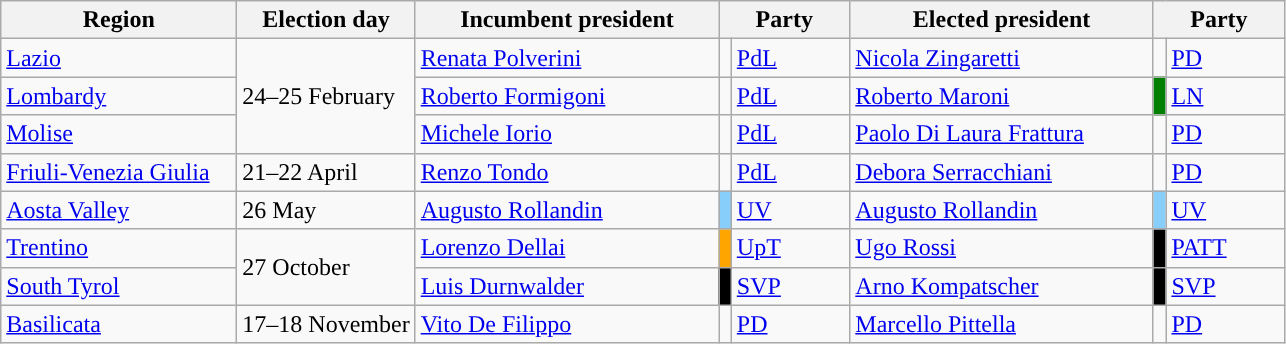<table class="wikitable sortable" style="valign:top;">
<tr>
<th style="width:150px;">Region</th>
<th>Election day</th>
<th style="width:195px;">Incumbent president</th>
<th colspan=2 style="width:80px;">Party</th>
<th style="width:195px;">Elected president</th>
<th colspan=2 style="width:80px;">Party</th>
</tr>
<tr>
<td><a href='#'>Lazio</a></td>
<td rowspan=3>24–25 February</td>
<td><a href='#'>Renata Polverini</a></td>
<td width="1"></td>
<td align="left"><a href='#'>PdL</a></td>
<td><a href='#'>Nicola Zingaretti</a></td>
<td width="1"></td>
<td align="left"><a href='#'>PD</a></td>
</tr>
<tr>
<td><a href='#'>Lombardy</a></td>
<td><a href='#'>Roberto Formigoni</a></td>
<td width="1"></td>
<td align="left"><a href='#'>PdL</a></td>
<td><a href='#'>Roberto Maroni</a></td>
<td width="1" bgcolor="#008000"></td>
<td align="left"><a href='#'>LN</a></td>
</tr>
<tr>
<td><a href='#'>Molise</a></td>
<td><a href='#'>Michele Iorio</a></td>
<td width="1"></td>
<td align="left"><a href='#'>PdL</a></td>
<td><a href='#'>Paolo Di Laura Frattura</a></td>
<td width="1"></td>
<td align="left"><a href='#'>PD</a></td>
</tr>
<tr>
<td><a href='#'>Friuli-Venezia Giulia</a></td>
<td>21–22 April</td>
<td><a href='#'>Renzo Tondo</a></td>
<td width="1"></td>
<td align="left"><a href='#'>PdL</a></td>
<td><a href='#'>Debora Serracchiani</a></td>
<td width="1"></td>
<td align="left"><a href='#'>PD</a></td>
</tr>
<tr>
<td><a href='#'>Aosta Valley</a></td>
<td>26 May</td>
<td><a href='#'>Augusto Rollandin</a></td>
<td width="1" bgcolor=#87CEFA></td>
<td align="left"><a href='#'>UV</a></td>
<td><a href='#'>Augusto Rollandin</a></td>
<td width="1" bgcolor=#87CEFA></td>
<td align="left"><a href='#'>UV</a></td>
</tr>
<tr>
<td><a href='#'>Trentino</a></td>
<td rowspan=2>27 October</td>
<td><a href='#'>Lorenzo Dellai</a></td>
<td width="1" bgcolor=orange></td>
<td align="left"><a href='#'>UpT</a></td>
<td><a href='#'>Ugo Rossi</a></td>
<td width="1" bgcolor=black></td>
<td align="left"><a href='#'>PATT</a></td>
</tr>
<tr>
<td><a href='#'>South Tyrol</a></td>
<td><a href='#'>Luis Durnwalder</a></td>
<td width="1" bgcolor=black></td>
<td align="left"><a href='#'>SVP</a></td>
<td><a href='#'>Arno Kompatscher</a></td>
<td width="1" bgcolor=black></td>
<td align="left"><a href='#'>SVP</a></td>
</tr>
<tr>
<td><a href='#'>Basilicata</a></td>
<td>17–18 November</td>
<td><a href='#'>Vito De Filippo</a></td>
<td width="1"></td>
<td align="left"><a href='#'>PD</a></td>
<td><a href='#'>Marcello Pittella</a></td>
<td width="1"></td>
<td align="left"><a href='#'>PD</a></td>
</tr>
</table>
